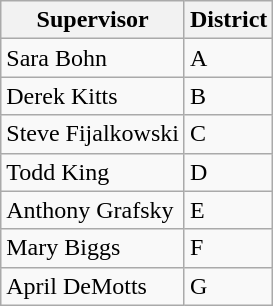<table class="wikitable">
<tr>
<th>Supervisor</th>
<th>District</th>
</tr>
<tr>
<td>Sara Bohn</td>
<td>A</td>
</tr>
<tr>
<td>Derek Kitts</td>
<td>B</td>
</tr>
<tr>
<td>Steve Fijalkowski</td>
<td>C</td>
</tr>
<tr>
<td>Todd King</td>
<td>D</td>
</tr>
<tr>
<td>Anthony Grafsky</td>
<td>E</td>
</tr>
<tr>
<td>Mary Biggs</td>
<td>F</td>
</tr>
<tr>
<td>April DeMotts</td>
<td>G</td>
</tr>
</table>
